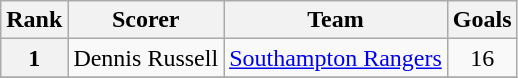<table class="wikitable" style="text-align:center">
<tr>
<th>Rank</th>
<th>Scorer</th>
<th>Team</th>
<th>Goals</th>
</tr>
<tr>
<th rowspan="1">1</th>
<td align="left"> Dennis Russell</td>
<td align="left"><a href='#'>Southampton Rangers</a></td>
<td>16</td>
</tr>
<tr>
</tr>
</table>
